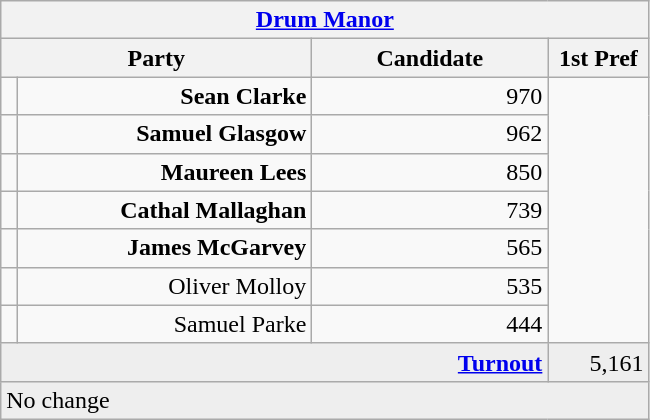<table class="wikitable">
<tr>
<th colspan="4" align="center"><a href='#'>Drum Manor</a></th>
</tr>
<tr>
<th colspan="2" align="center" width=200>Party</th>
<th width=150>Candidate</th>
<th width=60>1st Pref</th>
</tr>
<tr>
<td></td>
<td align="right"><strong>Sean Clarke</strong></td>
<td align="right">970</td>
</tr>
<tr>
<td></td>
<td align="right"><strong>Samuel Glasgow</strong></td>
<td align="right">962</td>
</tr>
<tr>
<td></td>
<td align="right"><strong>Maureen Lees</strong></td>
<td align="right">850</td>
</tr>
<tr>
<td></td>
<td align="right"><strong>Cathal Mallaghan</strong></td>
<td align="right">739</td>
</tr>
<tr>
<td></td>
<td align="right"><strong>James McGarvey</strong></td>
<td align="right">565</td>
</tr>
<tr>
<td></td>
<td align="right">Oliver Molloy</td>
<td align="right">535</td>
</tr>
<tr>
<td></td>
<td align="right">Samuel Parke</td>
<td align="right">444</td>
</tr>
<tr bgcolor="EEEEEE">
<td colspan=3 align="right"><strong><a href='#'>Turnout</a></strong></td>
<td align="right">5,161</td>
</tr>
<tr>
<td colspan=4 bgcolor="EEEEEE">No change</td>
</tr>
</table>
